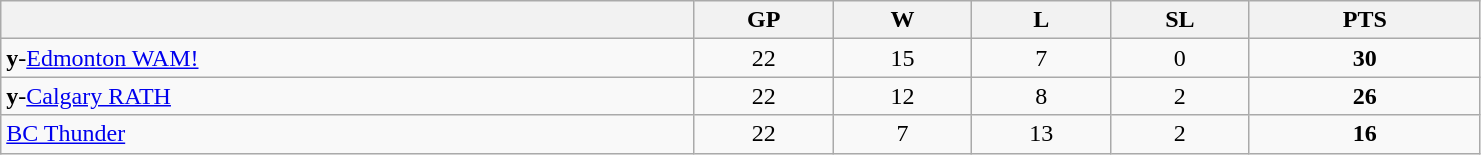<table class="wikitable" style="text-align:center">
<tr>
<th bgcolor="#DDDDFF" width="15%"></th>
<th bgcolor="#DDDDFF" width="3%">GP</th>
<th bgcolor="#DDDDFF" width="3%">W</th>
<th bgcolor="#DDDDFF" width="3%">L</th>
<th bgcolor="#DDDDFF" width="3%">SL</th>
<th bgcolor="#DDDDFF" width="5%">PTS</th>
</tr>
<tr>
<td align=left><strong>y</strong>-<a href='#'>Edmonton WAM!</a></td>
<td>22</td>
<td>15</td>
<td>7</td>
<td>0</td>
<td><strong>30</strong></td>
</tr>
<tr>
<td align=left><strong>y</strong>-<a href='#'>Calgary RATH</a></td>
<td>22</td>
<td>12</td>
<td>8</td>
<td>2</td>
<td><strong>26</strong></td>
</tr>
<tr>
<td align=left><a href='#'>BC Thunder</a></td>
<td>22</td>
<td>7</td>
<td>13</td>
<td>2</td>
<td><strong>16</strong></td>
</tr>
</table>
